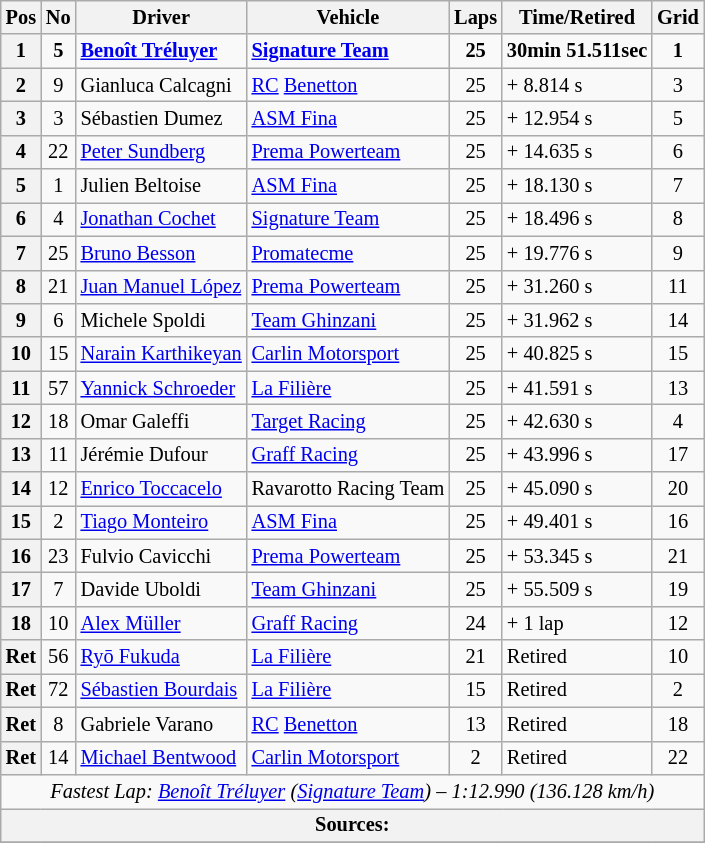<table class="wikitable" style="font-size: 85%;">
<tr>
<th>Pos</th>
<th>No</th>
<th>Driver</th>
<th>Vehicle</th>
<th>Laps</th>
<th>Time/Retired</th>
<th>Grid</th>
</tr>
<tr>
<th>1</th>
<td align="center"><strong>5</strong></td>
<td> <strong><a href='#'>Benoît Tréluyer</a></strong></td>
<td><strong><a href='#'>Signature Team</a></strong></td>
<td align="center"><strong>25</strong></td>
<td><strong>30min 51.511sec</strong></td>
<td align="center"><strong>1</strong></td>
</tr>
<tr>
<th>2</th>
<td align="center">9</td>
<td> Gianluca Calcagni</td>
<td><a href='#'>RC</a> <a href='#'>Benetton</a></td>
<td align="center">25</td>
<td>+ 8.814 s</td>
<td align="center">3</td>
</tr>
<tr>
<th>3</th>
<td align="center">3</td>
<td> Sébastien Dumez</td>
<td><a href='#'>ASM Fina</a></td>
<td align="center">25</td>
<td>+ 12.954 s</td>
<td align="center">5</td>
</tr>
<tr>
<th>4</th>
<td align="center">22</td>
<td> <a href='#'>Peter Sundberg</a></td>
<td><a href='#'>Prema Powerteam</a></td>
<td align="center">25</td>
<td>+ 14.635 s</td>
<td align="center">6</td>
</tr>
<tr>
<th>5</th>
<td align="center">1</td>
<td> Julien Beltoise</td>
<td><a href='#'>ASM Fina</a></td>
<td align="center">25</td>
<td>+ 18.130 s</td>
<td align="center">7</td>
</tr>
<tr>
<th>6</th>
<td align="center">4</td>
<td> <a href='#'>Jonathan Cochet</a></td>
<td><a href='#'>Signature Team</a></td>
<td align="center">25</td>
<td>+ 18.496 s</td>
<td align="center">8</td>
</tr>
<tr>
<th>7</th>
<td align="center">25</td>
<td> <a href='#'>Bruno Besson</a></td>
<td><a href='#'>Promatecme</a></td>
<td align="center">25</td>
<td>+ 19.776 s</td>
<td align="center">9</td>
</tr>
<tr>
<th>8</th>
<td align="center">21</td>
<td> <a href='#'>Juan Manuel López</a></td>
<td><a href='#'>Prema Powerteam</a></td>
<td align="center">25</td>
<td>+ 31.260 s</td>
<td align="center">11</td>
</tr>
<tr>
<th>9</th>
<td align="center">6</td>
<td> Michele Spoldi</td>
<td><a href='#'>Team Ghinzani</a></td>
<td align="center">25</td>
<td>+ 31.962 s</td>
<td align="center">14</td>
</tr>
<tr>
<th>10</th>
<td align="center">15</td>
<td> <a href='#'>Narain Karthikeyan</a></td>
<td><a href='#'>Carlin Motorsport</a></td>
<td align="center">25</td>
<td>+ 40.825 s</td>
<td align="center">15</td>
</tr>
<tr>
<th>11</th>
<td align="center">57</td>
<td> <a href='#'>Yannick Schroeder</a></td>
<td><a href='#'>La Filière</a></td>
<td align="center">25</td>
<td>+ 41.591 s</td>
<td align="center">13</td>
</tr>
<tr>
<th>12</th>
<td align="center">18</td>
<td> Omar Galeffi</td>
<td><a href='#'>Target Racing</a></td>
<td align="center">25</td>
<td>+ 42.630 s</td>
<td align="center">4</td>
</tr>
<tr>
<th>13</th>
<td align="center">11</td>
<td> Jérémie Dufour</td>
<td><a href='#'>Graff Racing</a></td>
<td align="center">25</td>
<td>+ 43.996 s</td>
<td align="center">17</td>
</tr>
<tr>
<th>14</th>
<td align="center">12</td>
<td> <a href='#'>Enrico Toccacelo</a></td>
<td>Ravarotto Racing Team</td>
<td align="center">25</td>
<td>+ 45.090 s</td>
<td align="center">20</td>
</tr>
<tr>
<th>15</th>
<td align="center">2</td>
<td> <a href='#'>Tiago Monteiro</a></td>
<td><a href='#'>ASM Fina</a></td>
<td align="center">25</td>
<td>+ 49.401 s</td>
<td align="center">16</td>
</tr>
<tr>
<th>16</th>
<td align="center">23</td>
<td> Fulvio Cavicchi</td>
<td><a href='#'>Prema Powerteam</a></td>
<td align="center">25</td>
<td>+ 53.345 s</td>
<td align="center">21</td>
</tr>
<tr>
<th>17</th>
<td align="center">7</td>
<td> Davide Uboldi</td>
<td><a href='#'>Team Ghinzani</a></td>
<td align="center">25</td>
<td>+ 55.509 s</td>
<td align="center">19</td>
</tr>
<tr>
<th>18</th>
<td align="center">10</td>
<td> <a href='#'>Alex Müller</a></td>
<td><a href='#'>Graff Racing</a></td>
<td align="center">24</td>
<td>+ 1 lap</td>
<td align="center">12</td>
</tr>
<tr>
<th>Ret</th>
<td align="center">56</td>
<td> <a href='#'>Ryō Fukuda</a></td>
<td><a href='#'>La Filière</a></td>
<td align="center">21</td>
<td>Retired</td>
<td align="center">10</td>
</tr>
<tr>
<th>Ret</th>
<td align="center">72</td>
<td> <a href='#'>Sébastien Bourdais</a></td>
<td><a href='#'>La Filière</a></td>
<td align="center">15</td>
<td>Retired</td>
<td align="center">2</td>
</tr>
<tr>
<th>Ret</th>
<td align="center">8</td>
<td> Gabriele Varano</td>
<td><a href='#'>RC</a> <a href='#'>Benetton</a></td>
<td align="center">13</td>
<td>Retired</td>
<td align="center">18</td>
</tr>
<tr>
<th>Ret</th>
<td align="center">14</td>
<td> <a href='#'>Michael Bentwood</a></td>
<td><a href='#'>Carlin Motorsport</a></td>
<td align="center">2</td>
<td>Retired</td>
<td align="center">22</td>
</tr>
<tr>
<td colspan="8" align="center"><em>Fastest Lap:  <a href='#'>Benoît Tréluyer</a> (<a href='#'>Signature Team</a>) – 1:12.990 (136.128 km/h)</em></td>
</tr>
<tr>
<th colspan="8">Sources: </th>
</tr>
<tr>
</tr>
</table>
